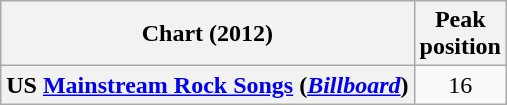<table class="wikitable plainrowheaders sortable" style="text-align:center;">
<tr>
<th scope="col">Chart (2012)</th>
<th scope="col">Peak<br>position</th>
</tr>
<tr>
<th scope="row">US <a href='#'>Mainstream Rock Songs</a> (<em><a href='#'>Billboard</a></em>)</th>
<td>16</td>
</tr>
</table>
